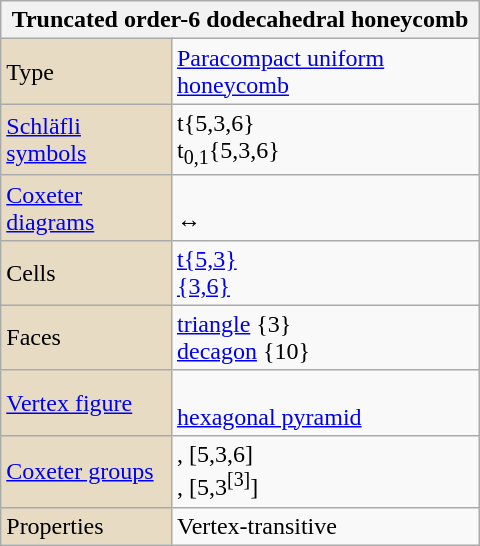<table class="wikitable" align="right" style="margin-left:10px" width="320">
<tr>
<th bgcolor=#e7dcc3 colspan=2>Truncated order-6 dodecahedral honeycomb<br></th>
</tr>
<tr>
<td bgcolor=#e7dcc3>Type</td>
<td><a href='#'>Paracompact uniform honeycomb</a></td>
</tr>
<tr>
<td bgcolor=#e7dcc3><a href='#'>Schläfli symbols</a></td>
<td>t{5,3,6}<br>t<sub>0,1</sub>{5,3,6}</td>
</tr>
<tr>
<td bgcolor=#e7dcc3><a href='#'>Coxeter diagrams</a></td>
<td><br> ↔ </td>
</tr>
<tr>
<td bgcolor=#e7dcc3>Cells</td>
<td><a href='#'>t{5,3}</a> <br><a href='#'>{3,6}</a> </td>
</tr>
<tr>
<td bgcolor=#e7dcc3>Faces</td>
<td><a href='#'>triangle</a> {3}<br><a href='#'>decagon</a> {10}</td>
</tr>
<tr>
<td bgcolor=#e7dcc3><a href='#'>Vertex figure</a></td>
<td><br><a href='#'>hexagonal pyramid</a></td>
</tr>
<tr>
<td bgcolor=#e7dcc3><a href='#'>Coxeter groups</a></td>
<td>, [5,3,6]<br>, [5,3<sup>[3]</sup>]</td>
</tr>
<tr>
<td bgcolor=#e7dcc3>Properties</td>
<td>Vertex-transitive</td>
</tr>
</table>
